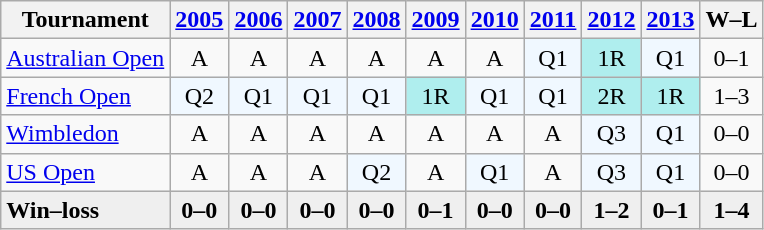<table class="wikitable" style=text-align:center>
<tr>
<th>Tournament</th>
<th><a href='#'>2005</a></th>
<th><a href='#'>2006</a></th>
<th><a href='#'>2007</a></th>
<th><a href='#'>2008</a></th>
<th><a href='#'>2009</a></th>
<th><a href='#'>2010</a></th>
<th><a href='#'>2011</a></th>
<th><a href='#'>2012</a></th>
<th><a href='#'>2013</a></th>
<th>W–L</th>
</tr>
<tr>
<td align=left><a href='#'>Australian Open</a></td>
<td>A</td>
<td>A</td>
<td>A</td>
<td>A</td>
<td>A</td>
<td>A</td>
<td bgcolor=f0f8ff>Q1</td>
<td bgcolor=afeeee>1R</td>
<td bgcolor=f0f8ff>Q1</td>
<td>0–1</td>
</tr>
<tr>
<td align=left><a href='#'>French Open</a></td>
<td bgcolor=f0f8ff>Q2</td>
<td bgcolor=f0f8ff>Q1</td>
<td bgcolor=f0f8ff>Q1</td>
<td bgcolor=f0f8ff>Q1</td>
<td bgcolor=afeeee>1R</td>
<td bgcolor=f0f8ff>Q1</td>
<td bgcolor=f0f8ff>Q1</td>
<td bgcolor=afeeee>2R</td>
<td bgcolor=afeeee>1R</td>
<td>1–3</td>
</tr>
<tr>
<td align=left><a href='#'>Wimbledon</a></td>
<td>A</td>
<td>A</td>
<td>A</td>
<td>A</td>
<td>A</td>
<td>A</td>
<td>A</td>
<td bgcolor=f0f8ff>Q3</td>
<td bgcolor=f0f8ff>Q1</td>
<td>0–0</td>
</tr>
<tr>
<td align=left><a href='#'>US Open</a></td>
<td>A</td>
<td>A</td>
<td>A</td>
<td bgcolor=f0f8ff>Q2</td>
<td>A</td>
<td bgcolor=f0f8ff>Q1</td>
<td>A</td>
<td bgcolor=f0f8ff>Q3</td>
<td bgcolor=f0f8ff>Q1</td>
<td>0–0</td>
</tr>
<tr style=background:#efefef;font-weight:bold>
<td align=left>Win–loss</td>
<td>0–0</td>
<td>0–0</td>
<td>0–0</td>
<td>0–0</td>
<td>0–1</td>
<td>0–0</td>
<td>0–0</td>
<td>1–2</td>
<td>0–1</td>
<td>1–4</td>
</tr>
</table>
